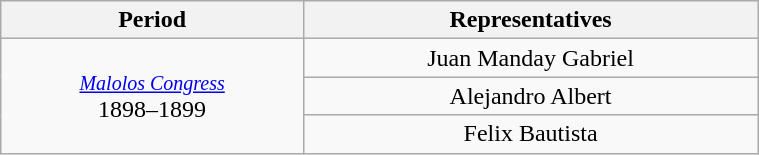<table class="wikitable" style="text-align:center; width:40%;">
<tr>
<th width="40%">Period</th>
<th>Representatives</th>
</tr>
<tr>
<td rowspan="3"><small><em><a href='#'>Malolos Congress</a></em></small><br>1898–1899</td>
<td>Juan Manday Gabriel</td>
</tr>
<tr>
<td>Alejandro Albert</td>
</tr>
<tr>
<td>Felix Bautista</td>
</tr>
</table>
